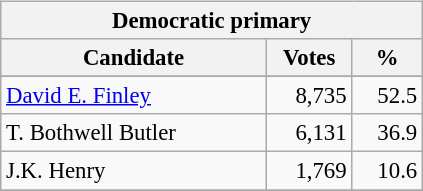<table class="wikitable" align="left" style="margin: 1em 1em 1em 0; font-size: 95%;">
<tr>
<th colspan="3">Democratic primary</th>
</tr>
<tr>
<th colspan="1" style="width: 170px">Candidate</th>
<th style="width: 50px">Votes</th>
<th style="width: 40px">%</th>
</tr>
<tr>
</tr>
<tr>
<td><a href='#'>David E. Finley</a></td>
<td align="right">8,735</td>
<td align="right">52.5</td>
</tr>
<tr>
<td>T. Bothwell Butler</td>
<td align="right">6,131</td>
<td align="right">36.9</td>
</tr>
<tr>
<td>J.K. Henry</td>
<td align="right">1,769</td>
<td align="right">10.6</td>
</tr>
<tr>
</tr>
</table>
